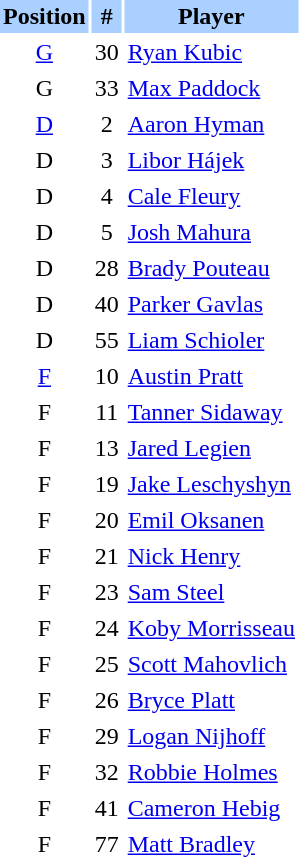<table border="0" cellspacing="2" cellpadding="2">
<tr bgcolor=AAD0FF>
<th>Position</th>
<th>#</th>
<th>Player</th>
</tr>
<tr>
<td style="text-align:center;"><a href='#'>G</a></td>
<td style="text-align:center;">30</td>
<td><a href='#'>Ryan Kubic</a></td>
</tr>
<tr>
<td style="text-align:center;">G</td>
<td style="text-align:center;">33</td>
<td><a href='#'>Max Paddock</a></td>
</tr>
<tr>
<td style="text-align:center;"><a href='#'>D</a></td>
<td style="text-align:center;">2</td>
<td><a href='#'>Aaron Hyman</a></td>
</tr>
<tr>
<td style="text-align:center;">D</td>
<td style="text-align:center;">3</td>
<td><a href='#'>Libor Hájek</a></td>
</tr>
<tr>
<td style="text-align:center;">D</td>
<td style="text-align:center;">4</td>
<td><a href='#'>Cale Fleury</a></td>
</tr>
<tr>
<td style="text-align:center;">D</td>
<td style="text-align:center;">5</td>
<td><a href='#'>Josh Mahura</a></td>
</tr>
<tr>
<td style="text-align:center;">D</td>
<td style="text-align:center;">28</td>
<td><a href='#'>Brady Pouteau</a></td>
</tr>
<tr>
<td style="text-align:center;">D</td>
<td style="text-align:center;">40</td>
<td><a href='#'>Parker Gavlas</a></td>
</tr>
<tr>
<td style="text-align:center;">D</td>
<td style="text-align:center;">55</td>
<td><a href='#'>Liam Schioler</a></td>
</tr>
<tr>
<td style="text-align:center;"><a href='#'>F</a></td>
<td style="text-align:center;">10</td>
<td><a href='#'>Austin Pratt</a></td>
</tr>
<tr>
<td style="text-align:center;">F</td>
<td style="text-align:center;">11</td>
<td><a href='#'>Tanner Sidaway</a></td>
</tr>
<tr>
<td style="text-align:center;">F</td>
<td style="text-align:center;">13</td>
<td><a href='#'>Jared Legien</a></td>
</tr>
<tr>
<td style="text-align:center;">F</td>
<td style="text-align:center;">19</td>
<td><a href='#'>Jake Leschyshyn</a></td>
</tr>
<tr>
<td style="text-align:center;">F</td>
<td style="text-align:center;">20</td>
<td><a href='#'>Emil Oksanen</a></td>
</tr>
<tr>
<td style="text-align:center;">F</td>
<td style="text-align:center;">21</td>
<td><a href='#'>Nick Henry</a></td>
</tr>
<tr>
<td style="text-align:center;">F</td>
<td style="text-align:center;">23</td>
<td><a href='#'>Sam Steel</a></td>
</tr>
<tr>
<td style="text-align:center;">F</td>
<td style="text-align:center;">24</td>
<td><a href='#'>Koby Morrisseau</a></td>
</tr>
<tr>
<td style="text-align:center;">F</td>
<td style="text-align:center;">25</td>
<td><a href='#'>Scott Mahovlich</a></td>
</tr>
<tr>
<td style="text-align:center;">F</td>
<td style="text-align:center;">26</td>
<td><a href='#'>Bryce Platt</a></td>
</tr>
<tr>
<td style="text-align:center;">F</td>
<td style="text-align:center;">29</td>
<td><a href='#'>Logan Nijhoff</a></td>
</tr>
<tr>
<td style="text-align:center;">F</td>
<td style="text-align:center;">32</td>
<td><a href='#'>Robbie Holmes</a></td>
</tr>
<tr>
<td style="text-align:center;">F</td>
<td style="text-align:center;">41</td>
<td><a href='#'>Cameron Hebig</a></td>
</tr>
<tr>
<td style="text-align:center;">F</td>
<td style="text-align:center;">77</td>
<td><a href='#'>Matt Bradley</a></td>
</tr>
</table>
